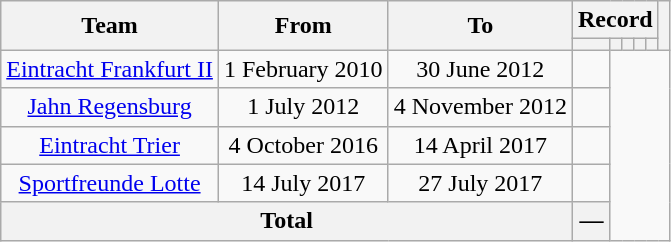<table class="wikitable" style="text-align: center">
<tr>
<th rowspan="2">Team</th>
<th rowspan="2">From</th>
<th rowspan="2">To</th>
<th colspan="5">Record</th>
<th rowspan="2"></th>
</tr>
<tr>
<th></th>
<th></th>
<th></th>
<th></th>
<th></th>
</tr>
<tr>
<td><a href='#'>Eintracht Frankfurt II</a></td>
<td>1 February 2010</td>
<td>30 June 2012<br></td>
<td></td>
</tr>
<tr>
<td><a href='#'>Jahn Regensburg</a></td>
<td>1 July 2012</td>
<td>4 November 2012<br></td>
<td></td>
</tr>
<tr>
<td><a href='#'>Eintracht Trier</a></td>
<td>4 October 2016</td>
<td>14 April 2017<br></td>
<td></td>
</tr>
<tr>
<td><a href='#'>Sportfreunde Lotte</a></td>
<td>14 July 2017</td>
<td>27 July 2017<br></td>
<td></td>
</tr>
<tr>
<th colspan="3">Total<br></th>
<th>—</th>
</tr>
</table>
